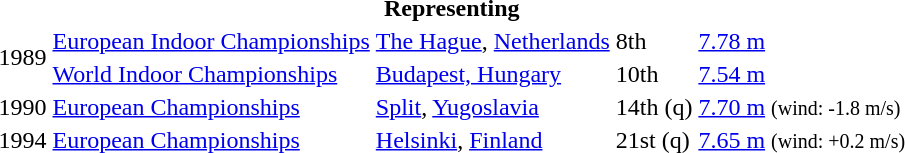<table>
<tr>
<th colspan="5">Representing </th>
</tr>
<tr>
<td rowspan=2>1989</td>
<td><a href='#'>European Indoor Championships</a></td>
<td><a href='#'>The Hague</a>, <a href='#'>Netherlands</a></td>
<td>8th</td>
<td><a href='#'>7.78 m</a></td>
</tr>
<tr>
<td><a href='#'>World Indoor Championships</a></td>
<td><a href='#'>Budapest, Hungary</a></td>
<td>10th</td>
<td><a href='#'>7.54 m</a></td>
</tr>
<tr>
<td>1990</td>
<td><a href='#'>European Championships</a></td>
<td><a href='#'>Split</a>, <a href='#'>Yugoslavia</a></td>
<td>14th (q)</td>
<td><a href='#'>7.70 m</a> <small>(wind: -1.8 m/s)</small></td>
</tr>
<tr 1993 World Championshipin>
<td>1994</td>
<td><a href='#'>European Championships</a></td>
<td><a href='#'>Helsinki</a>, <a href='#'>Finland</a></td>
<td>21st (q)</td>
<td><a href='#'>7.65 m</a> <small>(wind: +0.2 m/s)</small></td>
</tr>
</table>
